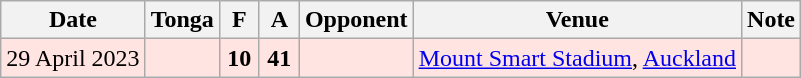<table class="wikitable sortable">
<tr>
<th>Date</th>
<th>Tonga</th>
<th style="width:5%">F</th>
<th style="width:5%">A</th>
<th>Opponent</th>
<th>Venue</th>
<th>Note</th>
</tr>
<tr bgcolor="FFE4E1">
<td>29 April 2023</td>
<td></td>
<td align=center><strong>10</strong></td>
<td align=center><strong>41</strong></td>
<td></td>
<td><a href='#'>Mount Smart Stadium</a>, <a href='#'>Auckland</a></td>
<td></td>
</tr>
</table>
